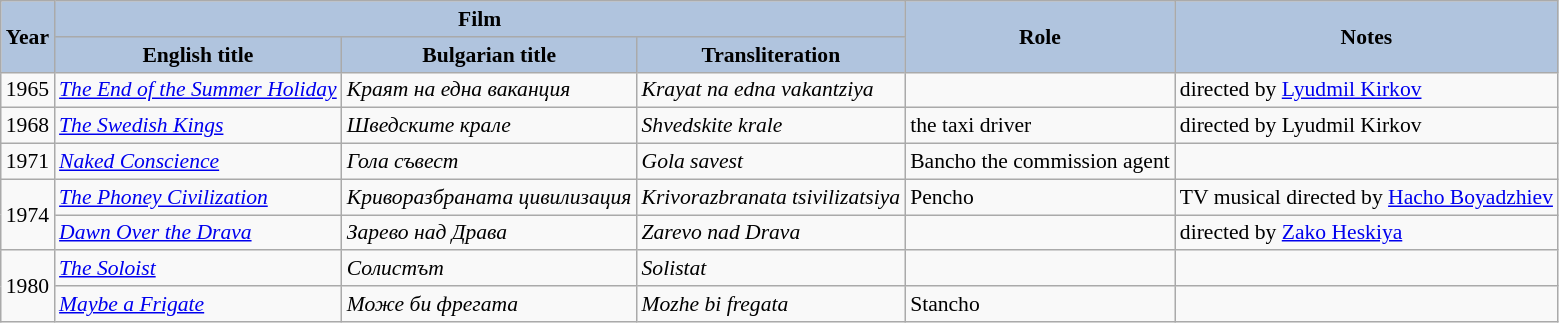<table class="wikitable" style="font-size: 90%;">
<tr>
<th rowspan="2" style="background:#B0C4DE;">Year</th>
<th colspan="3" style="background:#B0C4DE;">Film</th>
<th rowspan="2"  style="background:#B0C4DE;">Role</th>
<th rowspan="2" style="background:#B0C4DE;">Notes</th>
</tr>
<tr>
<th style="background:#B0C4DE;">English title</th>
<th style="background:#B0C4DE;">Bulgarian title</th>
<th style="background:#B0C4DE;">Transliteration</th>
</tr>
<tr>
<td rowspan="1">1965</td>
<td><em><a href='#'>The End of the Summer Holiday</a></em></td>
<td><em>Краят на една ваканция</em></td>
<td><em>Krayat na edna vakantziya</em></td>
<td></td>
<td>directed by <a href='#'>Lyudmil Kirkov</a></td>
</tr>
<tr>
<td rowspan="1">1968</td>
<td><em><a href='#'>The Swedish Kings</a></em></td>
<td><em>Шведските крале</em></td>
<td><em>Shvedskite krale</em></td>
<td>the taxi driver</td>
<td>directed by Lyudmil Kirkov</td>
</tr>
<tr>
<td rowspan="1">1971</td>
<td><em><a href='#'>Naked Conscience</a></em></td>
<td><em>Гола съвест</em></td>
<td><em>Gola savest </em></td>
<td>Bancho the commission agent</td>
<td></td>
</tr>
<tr>
<td rowspan="2">1974</td>
<td><em><a href='#'>The Phoney Civilization</a></em></td>
<td><em>Криворазбраната цивилизация</em></td>
<td><em>Krivorazbranata tsivilizatsiya</em></td>
<td>Pencho</td>
<td>TV musical directed by <a href='#'>Hacho Boyadzhiev</a></td>
</tr>
<tr>
<td><em><a href='#'>Dawn Over the Drava</a></em></td>
<td><em>Зарево над Драва</em></td>
<td><em>Zarevo nad Drava</em></td>
<td></td>
<td>directed by <a href='#'>Zako Heskiya</a></td>
</tr>
<tr>
<td rowspan="2">1980</td>
<td><em><a href='#'>The Soloist</a></em></td>
<td><em>Солистът</em></td>
<td><em>Solistat</em></td>
<td></td>
<td></td>
</tr>
<tr>
<td><em><a href='#'>Maybe a Frigate</a></em></td>
<td><em>Може би фрегата</em></td>
<td><em>Mozhe bi fregata</em></td>
<td>Stancho</td>
<td></td>
</tr>
</table>
